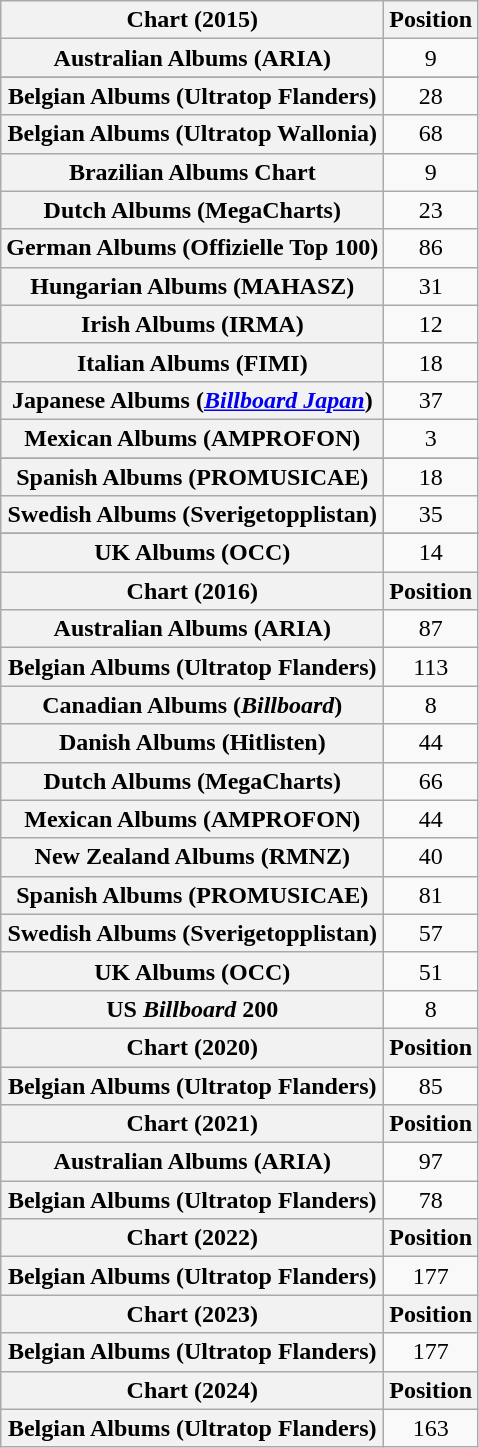<table class="wikitable sortable plainrowheaders" style="text-align:center">
<tr>
<th scope="col">Chart (2015)</th>
<th scope="col">Position</th>
</tr>
<tr>
<th scope="row">Australian Albums (ARIA)</th>
<td>9</td>
</tr>
<tr>
</tr>
<tr>
<th scope="row">Belgian Albums (Ultratop Flanders)</th>
<td>28</td>
</tr>
<tr>
<th scope="row">Belgian Albums (Ultratop Wallonia)</th>
<td>68</td>
</tr>
<tr>
<th scope="row">Brazilian Albums Chart</th>
<td>9</td>
</tr>
<tr>
<th scope="row">Dutch Albums (MegaCharts)</th>
<td>23</td>
</tr>
<tr>
<th scope="row">German Albums (Offizielle Top 100)</th>
<td>86</td>
</tr>
<tr>
<th scope="row">Hungarian Albums (MAHASZ)</th>
<td>31</td>
</tr>
<tr>
<th scope="row">Irish Albums (IRMA)</th>
<td>12</td>
</tr>
<tr>
<th scope="row">Italian Albums (FIMI)</th>
<td>18</td>
</tr>
<tr>
<th scope="row">Japanese Albums (<em><a href='#'>Billboard Japan</a></em>)</th>
<td>37</td>
</tr>
<tr>
<th scope="row">Mexican Albums (AMPROFON)</th>
<td align="center">3</td>
</tr>
<tr>
</tr>
<tr>
<th scope="row">Spanish Albums (PROMUSICAE)</th>
<td>18</td>
</tr>
<tr>
<th scope="row">Swedish Albums (Sverigetopplistan)</th>
<td>35</td>
</tr>
<tr>
</tr>
<tr>
<th scope="row">UK Albums (OCC)</th>
<td>14</td>
</tr>
<tr>
<th scope="col">Chart (2016)</th>
<th scope="col">Position</th>
</tr>
<tr>
<th scope="row">Australian Albums (ARIA)</th>
<td>87</td>
</tr>
<tr>
<th scope="row">Belgian Albums (Ultratop Flanders)</th>
<td>113</td>
</tr>
<tr>
<th scope="row">Canadian Albums (<em>Billboard</em>)</th>
<td>8</td>
</tr>
<tr>
<th scope="row">Danish Albums (Hitlisten)</th>
<td>44</td>
</tr>
<tr>
<th scope="row">Dutch Albums (MegaCharts)</th>
<td>66</td>
</tr>
<tr>
<th scope="row">Mexican Albums (AMPROFON)</th>
<td>44</td>
</tr>
<tr>
<th scope="row">New Zealand Albums (RMNZ)</th>
<td>40</td>
</tr>
<tr>
<th scope="row">Spanish Albums (PROMUSICAE)</th>
<td>81</td>
</tr>
<tr>
<th scope="row">Swedish Albums (Sverigetopplistan)</th>
<td>57</td>
</tr>
<tr>
<th scope="row">UK Albums (OCC)</th>
<td>51</td>
</tr>
<tr>
<th scope="row">US <em>Billboard</em> 200</th>
<td>8</td>
</tr>
<tr>
<th scope="col">Chart (2020)</th>
<th scope="col">Position</th>
</tr>
<tr>
<th scope="row">Belgian Albums (Ultratop Flanders)</th>
<td>85</td>
</tr>
<tr>
<th scope="col">Chart (2021)</th>
<th scope="col">Position</th>
</tr>
<tr>
<th scope="row">Australian Albums (ARIA)</th>
<td>97</td>
</tr>
<tr>
<th scope="row">Belgian Albums (Ultratop Flanders)</th>
<td>78</td>
</tr>
<tr>
<th scope="col">Chart (2022)</th>
<th scope="col">Position</th>
</tr>
<tr>
<th scope="row">Belgian Albums (Ultratop Flanders)</th>
<td>177</td>
</tr>
<tr>
<th scope="col">Chart (2023)</th>
<th scope="col">Position</th>
</tr>
<tr>
<th scope="row">Belgian Albums (Ultratop Flanders)</th>
<td>177</td>
</tr>
<tr>
<th scope="col">Chart (2024)</th>
<th scope="col">Position</th>
</tr>
<tr>
<th scope="row">Belgian Albums (Ultratop Flanders)</th>
<td>163</td>
</tr>
</table>
